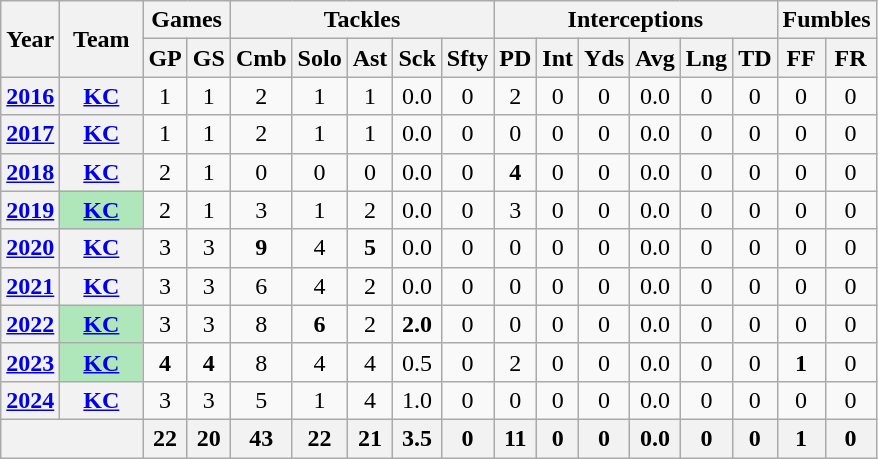<table class="wikitable" style="text-align:center;">
<tr>
<th rowspan="2">Year</th>
<th rowspan="2">Team</th>
<th colspan="2">Games</th>
<th colspan="5">Tackles</th>
<th colspan="6">Interceptions</th>
<th colspan="2">Fumbles</th>
</tr>
<tr>
<th>GP</th>
<th>GS</th>
<th>Cmb</th>
<th>Solo</th>
<th>Ast</th>
<th>Sck</th>
<th>Sfty</th>
<th>PD</th>
<th>Int</th>
<th>Yds</th>
<th>Avg</th>
<th>Lng</th>
<th>TD</th>
<th>FF</th>
<th>FR</th>
</tr>
<tr>
<th><a href='#'>2016</a></th>
<th><a href='#'>KC</a></th>
<td>1</td>
<td>1</td>
<td>2</td>
<td>1</td>
<td>1</td>
<td>0.0</td>
<td>0</td>
<td>2</td>
<td>0</td>
<td>0</td>
<td>0.0</td>
<td>0</td>
<td>0</td>
<td>0</td>
<td>0</td>
</tr>
<tr>
<th><a href='#'>2017</a></th>
<th><a href='#'>KC</a></th>
<td>1</td>
<td>1</td>
<td>2</td>
<td>1</td>
<td>1</td>
<td>0.0</td>
<td>0</td>
<td>0</td>
<td>0</td>
<td>0</td>
<td>0.0</td>
<td>0</td>
<td>0</td>
<td>0</td>
<td>0</td>
</tr>
<tr>
<th><a href='#'>2018</a></th>
<th><a href='#'>KC</a></th>
<td>2</td>
<td>1</td>
<td>0</td>
<td>0</td>
<td>0</td>
<td>0.0</td>
<td>0</td>
<td><strong>4</strong></td>
<td>0</td>
<td>0</td>
<td>0.0</td>
<td>0</td>
<td>0</td>
<td>0</td>
<td>0</td>
</tr>
<tr>
<th><a href='#'>2019</a></th>
<th style="background:#afe6ba; width:3em;"><a href='#'>KC</a></th>
<td>2</td>
<td>1</td>
<td>3</td>
<td>1</td>
<td>2</td>
<td>0.0</td>
<td>0</td>
<td>3</td>
<td>0</td>
<td>0</td>
<td>0.0</td>
<td>0</td>
<td>0</td>
<td>0</td>
<td>0</td>
</tr>
<tr>
<th><a href='#'>2020</a></th>
<th><a href='#'>KC</a></th>
<td>3</td>
<td>3</td>
<td><strong>9</strong></td>
<td>4</td>
<td><strong>5</strong></td>
<td>0.0</td>
<td>0</td>
<td>0</td>
<td>0</td>
<td>0</td>
<td>0.0</td>
<td>0</td>
<td>0</td>
<td>0</td>
<td>0</td>
</tr>
<tr>
<th><a href='#'>2021</a></th>
<th><a href='#'>KC</a></th>
<td>3</td>
<td>3</td>
<td>6</td>
<td>4</td>
<td>2</td>
<td>0.0</td>
<td>0</td>
<td>0</td>
<td>0</td>
<td>0</td>
<td>0.0</td>
<td>0</td>
<td>0</td>
<td>0</td>
<td>0</td>
</tr>
<tr>
<th><a href='#'>2022</a></th>
<th style="background:#afe6ba; width:3em;"><a href='#'>KC</a></th>
<td>3</td>
<td>3</td>
<td>8</td>
<td><strong>6</strong></td>
<td>2</td>
<td><strong>2.0</strong></td>
<td>0</td>
<td>0</td>
<td>0</td>
<td>0</td>
<td>0.0</td>
<td>0</td>
<td>0</td>
<td>0</td>
<td>0</td>
</tr>
<tr>
<th><a href='#'>2023</a></th>
<th style="background:#afe6ba; width:3em;"><a href='#'>KC</a></th>
<td><strong>4</strong></td>
<td><strong>4</strong></td>
<td>8</td>
<td>4</td>
<td>4</td>
<td>0.5</td>
<td>0</td>
<td>2</td>
<td>0</td>
<td>0</td>
<td>0.0</td>
<td>0</td>
<td>0</td>
<td><strong>1</strong></td>
<td>0</td>
</tr>
<tr>
<th><a href='#'>2024</a></th>
<th><a href='#'>KC</a></th>
<td>3</td>
<td>3</td>
<td>5</td>
<td>1</td>
<td>4</td>
<td>1.0</td>
<td>0</td>
<td>0</td>
<td>0</td>
<td>0</td>
<td>0.0</td>
<td>0</td>
<td>0</td>
<td>0</td>
<td>0</td>
</tr>
<tr>
<th colspan="2"></th>
<th>22</th>
<th>20</th>
<th>43</th>
<th>22</th>
<th>21</th>
<th>3.5</th>
<th>0</th>
<th>11</th>
<th>0</th>
<th>0</th>
<th>0.0</th>
<th>0</th>
<th>0</th>
<th>1</th>
<th>0</th>
</tr>
</table>
